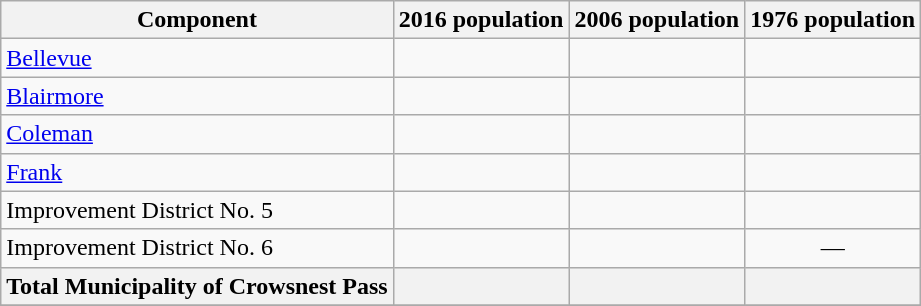<table class="wikitable sortable">
<tr>
<th>Component</th>
<th>2016 population</th>
<th>2006 population</th>
<th>1976 population</th>
</tr>
<tr>
<td><a href='#'>Bellevue</a></td>
<td align=center></td>
<td align=center></td>
<td align=center></td>
</tr>
<tr>
<td><a href='#'>Blairmore</a></td>
<td align=center></td>
<td align=center></td>
<td align=center></td>
</tr>
<tr>
<td><a href='#'>Coleman</a></td>
<td align=center></td>
<td align=center></td>
<td align=center></td>
</tr>
<tr>
<td><a href='#'>Frank</a></td>
<td align=center></td>
<td align=center></td>
<td align=center></td>
</tr>
<tr>
<td>Improvement District No. 5</td>
<td align=center></td>
<td align=center></td>
<td align=center></td>
</tr>
<tr>
<td>Improvement District No. 6</td>
<td align=center></td>
<td align=center></td>
<td align=center>—</td>
</tr>
<tr class="sortbottom" align="center" style="background: #f2f2f2;">
<td><strong>Total Municipality of Crowsnest Pass</strong></td>
<td align=center><strong></strong></td>
<td align=center><strong></strong></td>
<td align=center><strong></strong></td>
</tr>
<tr>
</tr>
</table>
